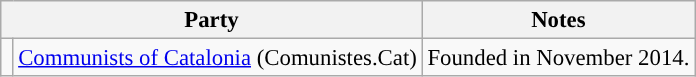<table class="wikitable" style="text-align:left; font-size:95%;">
<tr>
<th colspan="2">Party</th>
<th>Notes</th>
</tr>
<tr>
<td width="1"></td>
<td><a href='#'>Communists of Catalonia</a> (Comunistes.Cat)</td>
<td>Founded in November 2014.</td>
</tr>
</table>
